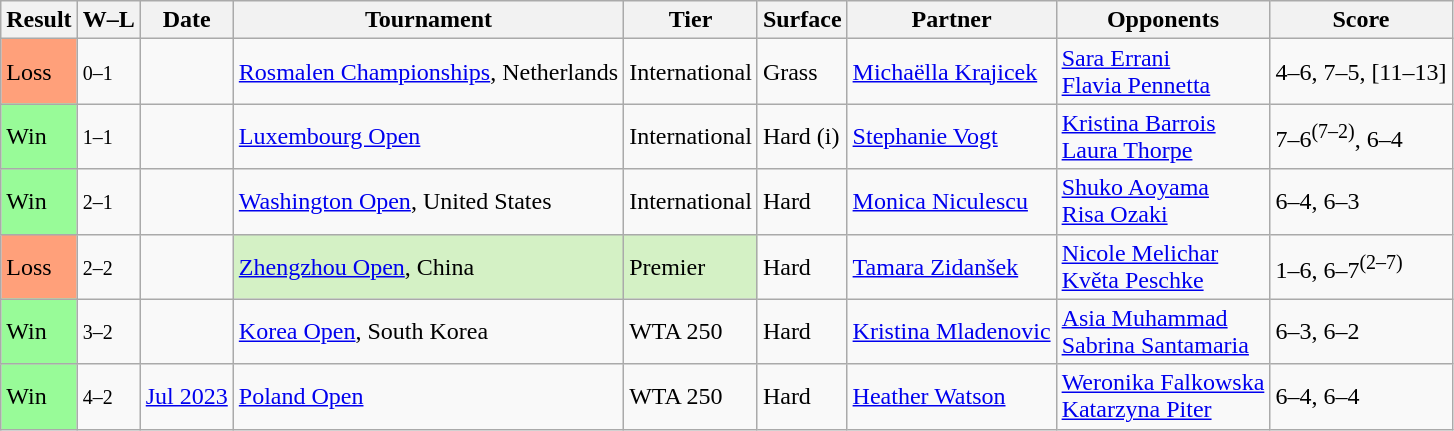<table class="sortable wikitable">
<tr>
<th>Result</th>
<th class="unsortable">W–L</th>
<th>Date</th>
<th>Tournament</th>
<th>Tier</th>
<th>Surface</th>
<th>Partner</th>
<th>Opponents</th>
<th class="unsortable">Score</th>
</tr>
<tr>
<td bgcolor=ffa07a>Loss</td>
<td><small>0–1</small></td>
<td><a href='#'></a></td>
<td><a href='#'>Rosmalen Championships</a>, Netherlands</td>
<td>International</td>
<td>Grass</td>
<td> <a href='#'>Michaëlla Krajicek</a></td>
<td> <a href='#'>Sara Errani</a> <br>  <a href='#'>Flavia Pennetta</a></td>
<td>4–6, 7–5, [11–13]</td>
</tr>
<tr>
<td bgcolor=98fb98>Win</td>
<td><small>1–1</small></td>
<td><a href='#'></a></td>
<td><a href='#'>Luxembourg Open</a></td>
<td>International</td>
<td>Hard (i)</td>
<td> <a href='#'>Stephanie Vogt</a></td>
<td> <a href='#'>Kristina Barrois</a> <br>  <a href='#'>Laura Thorpe</a></td>
<td>7–6<sup>(7–2)</sup>, 6–4</td>
</tr>
<tr>
<td bgcolor=98fb98>Win</td>
<td><small>2–1</small></td>
<td><a href='#'></a></td>
<td><a href='#'>Washington Open</a>, United States</td>
<td>International</td>
<td>Hard</td>
<td> <a href='#'>Monica Niculescu</a></td>
<td> <a href='#'>Shuko Aoyama</a> <br>  <a href='#'>Risa Ozaki</a></td>
<td>6–4, 6–3</td>
</tr>
<tr>
<td bgcolor=FFA07A>Loss</td>
<td><small>2–2</small></td>
<td><a href='#'></a></td>
<td bgcolor=d4f1c5><a href='#'>Zhengzhou Open</a>, China</td>
<td bgcolor=d4f1c5>Premier</td>
<td>Hard</td>
<td> <a href='#'>Tamara Zidanšek</a></td>
<td> <a href='#'>Nicole Melichar</a> <br>  <a href='#'>Květa Peschke</a></td>
<td>1–6, 6–7<sup>(2–7)</sup></td>
</tr>
<tr>
<td bgcolor=98fb98>Win</td>
<td><small>3–2</small></td>
<td><a href='#'></a></td>
<td><a href='#'>Korea Open</a>, South Korea</td>
<td>WTA 250</td>
<td>Hard</td>
<td> <a href='#'>Kristina Mladenovic</a></td>
<td> <a href='#'>Asia Muhammad</a> <br>  <a href='#'>Sabrina Santamaria</a></td>
<td>6–3, 6–2</td>
</tr>
<tr>
<td bgcolor=98FB98>Win</td>
<td><small>4–2</small></td>
<td><a href='#'>Jul 2023</a></td>
<td><a href='#'>Poland Open</a></td>
<td>WTA 250</td>
<td>Hard</td>
<td> <a href='#'>Heather Watson</a></td>
<td> <a href='#'>Weronika Falkowska</a> <br>  <a href='#'>Katarzyna Piter</a></td>
<td>6–4, 6–4</td>
</tr>
</table>
